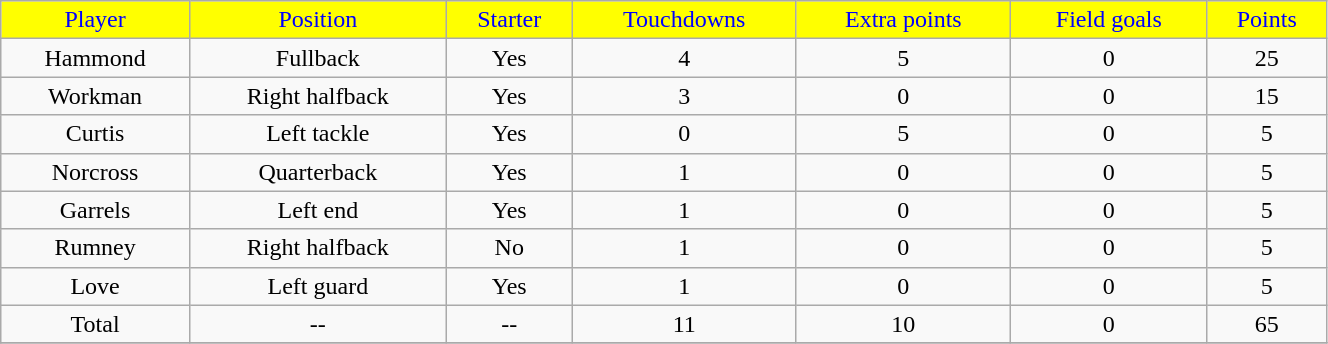<table class="wikitable" width="70%">
<tr align="center"  style="background:yellow;color:blue;">
<td>Player</td>
<td>Position</td>
<td>Starter</td>
<td>Touchdowns</td>
<td>Extra points</td>
<td>Field goals</td>
<td>Points</td>
</tr>
<tr align="center" bgcolor="">
<td>Hammond</td>
<td>Fullback</td>
<td>Yes</td>
<td>4</td>
<td>5</td>
<td>0</td>
<td>25</td>
</tr>
<tr align="center" bgcolor="">
<td>Workman</td>
<td>Right halfback</td>
<td>Yes</td>
<td>3</td>
<td>0</td>
<td>0</td>
<td>15</td>
</tr>
<tr align="center" bgcolor="">
<td>Curtis</td>
<td>Left tackle</td>
<td>Yes</td>
<td>0</td>
<td>5</td>
<td>0</td>
<td>5</td>
</tr>
<tr align="center" bgcolor="">
<td>Norcross</td>
<td>Quarterback</td>
<td>Yes</td>
<td>1</td>
<td>0</td>
<td>0</td>
<td>5</td>
</tr>
<tr align="center" bgcolor="">
<td>Garrels</td>
<td>Left end</td>
<td>Yes</td>
<td>1</td>
<td>0</td>
<td>0</td>
<td>5</td>
</tr>
<tr align="center" bgcolor="">
<td>Rumney</td>
<td>Right halfback</td>
<td>No</td>
<td>1</td>
<td>0</td>
<td>0</td>
<td>5</td>
</tr>
<tr align="center" bgcolor="">
<td>Love</td>
<td>Left guard</td>
<td>Yes</td>
<td>1</td>
<td>0</td>
<td>0</td>
<td>5</td>
</tr>
<tr align="center" bgcolor="">
<td>Total</td>
<td>--</td>
<td>--</td>
<td>11</td>
<td>10</td>
<td>0</td>
<td>65</td>
</tr>
<tr align="center" bgcolor="">
</tr>
</table>
